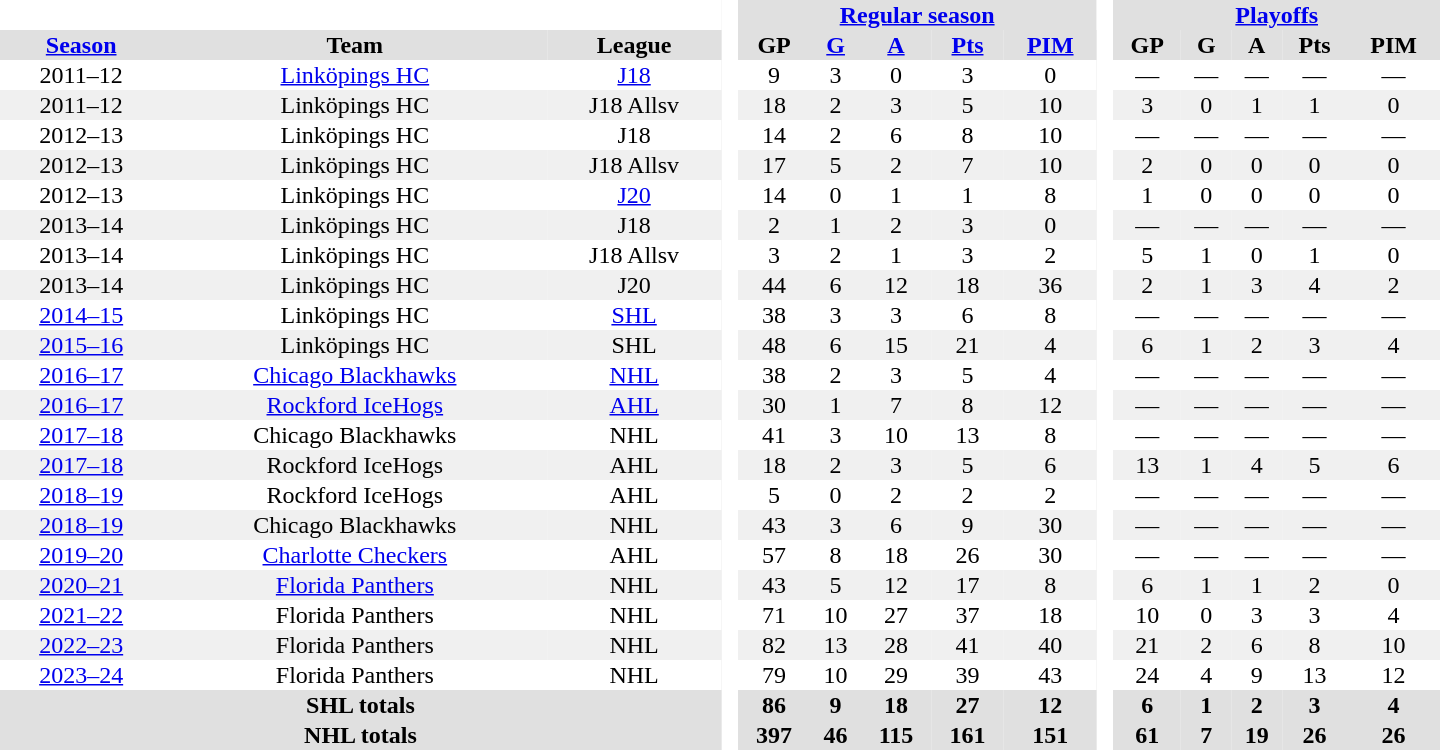<table border="0" cellpadding="1" cellspacing="0" style="text-align:center; width:60em;">
<tr bgcolor="#e0e0e0">
<th colspan="3" bgcolor="#ffffff"> </th>
<th rowspan="99" bgcolor="#ffffff"> </th>
<th colspan="5"><a href='#'>Regular season</a></th>
<th rowspan="99" bgcolor="#ffffff"> </th>
<th colspan="5"><a href='#'>Playoffs</a></th>
</tr>
<tr bgcolor="#e0e0e0">
<th><a href='#'>Season</a></th>
<th>Team</th>
<th>League</th>
<th>GP</th>
<th><a href='#'>G</a></th>
<th><a href='#'>A</a></th>
<th><a href='#'>Pts</a></th>
<th><a href='#'>PIM</a></th>
<th>GP</th>
<th>G</th>
<th>A</th>
<th>Pts</th>
<th>PIM</th>
</tr>
<tr>
<td>2011–12</td>
<td><a href='#'>Linköpings HC</a></td>
<td><a href='#'>J18</a></td>
<td>9</td>
<td>3</td>
<td>0</td>
<td>3</td>
<td>0</td>
<td>—</td>
<td>—</td>
<td>—</td>
<td>—</td>
<td>—</td>
</tr>
<tr bgcolor="#f0f0f0">
<td>2011–12</td>
<td>Linköpings HC</td>
<td>J18 Allsv</td>
<td>18</td>
<td>2</td>
<td>3</td>
<td>5</td>
<td>10</td>
<td>3</td>
<td>0</td>
<td>1</td>
<td>1</td>
<td>0</td>
</tr>
<tr>
<td>2012–13</td>
<td>Linköpings HC</td>
<td>J18</td>
<td>14</td>
<td>2</td>
<td>6</td>
<td>8</td>
<td>10</td>
<td>—</td>
<td>—</td>
<td>—</td>
<td>—</td>
<td>—</td>
</tr>
<tr bgcolor="#f0f0f0">
<td>2012–13</td>
<td>Linköpings HC</td>
<td>J18 Allsv</td>
<td>17</td>
<td>5</td>
<td>2</td>
<td>7</td>
<td>10</td>
<td>2</td>
<td>0</td>
<td>0</td>
<td>0</td>
<td>0</td>
</tr>
<tr>
<td>2012–13</td>
<td>Linköpings HC</td>
<td><a href='#'>J20</a></td>
<td>14</td>
<td>0</td>
<td>1</td>
<td>1</td>
<td>8</td>
<td>1</td>
<td>0</td>
<td>0</td>
<td>0</td>
<td>0</td>
</tr>
<tr bgcolor="#f0f0f0">
<td>2013–14</td>
<td>Linköpings HC</td>
<td>J18</td>
<td>2</td>
<td>1</td>
<td>2</td>
<td>3</td>
<td>0</td>
<td>—</td>
<td>—</td>
<td>—</td>
<td>—</td>
<td>—</td>
</tr>
<tr>
<td>2013–14</td>
<td>Linköpings HC</td>
<td>J18 Allsv</td>
<td>3</td>
<td>2</td>
<td>1</td>
<td>3</td>
<td>2</td>
<td>5</td>
<td>1</td>
<td>0</td>
<td>1</td>
<td>0</td>
</tr>
<tr bgcolor="#f0f0f0">
<td>2013–14</td>
<td>Linköpings HC</td>
<td>J20</td>
<td>44</td>
<td>6</td>
<td>12</td>
<td>18</td>
<td>36</td>
<td>2</td>
<td>1</td>
<td>3</td>
<td>4</td>
<td>2</td>
</tr>
<tr>
<td><a href='#'>2014–15</a></td>
<td>Linköpings HC</td>
<td><a href='#'>SHL</a></td>
<td>38</td>
<td>3</td>
<td>3</td>
<td>6</td>
<td>8</td>
<td>—</td>
<td>—</td>
<td>—</td>
<td>—</td>
<td>—</td>
</tr>
<tr bgcolor="#f0f0f0">
<td><a href='#'>2015–16</a></td>
<td>Linköpings HC</td>
<td>SHL</td>
<td>48</td>
<td>6</td>
<td>15</td>
<td>21</td>
<td>4</td>
<td>6</td>
<td>1</td>
<td>2</td>
<td>3</td>
<td>4</td>
</tr>
<tr>
<td><a href='#'>2016–17</a></td>
<td><a href='#'>Chicago Blackhawks</a></td>
<td><a href='#'>NHL</a></td>
<td>38</td>
<td>2</td>
<td>3</td>
<td>5</td>
<td>4</td>
<td>—</td>
<td>—</td>
<td>—</td>
<td>—</td>
<td>—</td>
</tr>
<tr bgcolor="#f0f0f0">
<td><a href='#'>2016–17</a></td>
<td><a href='#'>Rockford IceHogs</a></td>
<td><a href='#'>AHL</a></td>
<td>30</td>
<td>1</td>
<td>7</td>
<td>8</td>
<td>12</td>
<td>—</td>
<td>—</td>
<td>—</td>
<td>—</td>
<td>—</td>
</tr>
<tr>
<td><a href='#'>2017–18</a></td>
<td>Chicago Blackhawks</td>
<td>NHL</td>
<td>41</td>
<td>3</td>
<td>10</td>
<td>13</td>
<td>8</td>
<td>—</td>
<td>—</td>
<td>—</td>
<td>—</td>
<td>—</td>
</tr>
<tr bgcolor="#f0f0f0">
<td><a href='#'>2017–18</a></td>
<td>Rockford IceHogs</td>
<td>AHL</td>
<td>18</td>
<td>2</td>
<td>3</td>
<td>5</td>
<td>6</td>
<td>13</td>
<td>1</td>
<td>4</td>
<td>5</td>
<td>6</td>
</tr>
<tr>
<td><a href='#'>2018–19</a></td>
<td>Rockford IceHogs</td>
<td>AHL</td>
<td>5</td>
<td>0</td>
<td>2</td>
<td>2</td>
<td>2</td>
<td>—</td>
<td>—</td>
<td>—</td>
<td>—</td>
<td>—</td>
</tr>
<tr bgcolor="#f0f0f0">
<td><a href='#'>2018–19</a></td>
<td>Chicago Blackhawks</td>
<td>NHL</td>
<td>43</td>
<td>3</td>
<td>6</td>
<td>9</td>
<td>30</td>
<td>—</td>
<td>—</td>
<td>—</td>
<td>—</td>
<td>—</td>
</tr>
<tr>
<td><a href='#'>2019–20</a></td>
<td><a href='#'>Charlotte Checkers</a></td>
<td>AHL</td>
<td>57</td>
<td>8</td>
<td>18</td>
<td>26</td>
<td>30</td>
<td>—</td>
<td>—</td>
<td>—</td>
<td>—</td>
<td>—</td>
</tr>
<tr bgcolor="#f0f0f0">
<td><a href='#'>2020–21</a></td>
<td><a href='#'>Florida Panthers</a></td>
<td>NHL</td>
<td>43</td>
<td>5</td>
<td>12</td>
<td>17</td>
<td>8</td>
<td>6</td>
<td>1</td>
<td>1</td>
<td>2</td>
<td>0</td>
</tr>
<tr>
<td><a href='#'>2021–22</a></td>
<td>Florida Panthers</td>
<td>NHL</td>
<td>71</td>
<td>10</td>
<td>27</td>
<td>37</td>
<td>18</td>
<td>10</td>
<td>0</td>
<td>3</td>
<td>3</td>
<td>4</td>
</tr>
<tr bgcolor="#f0f0f0">
<td><a href='#'>2022–23</a></td>
<td>Florida Panthers</td>
<td>NHL</td>
<td>82</td>
<td>13</td>
<td>28</td>
<td>41</td>
<td>40</td>
<td>21</td>
<td>2</td>
<td>6</td>
<td>8</td>
<td>10</td>
</tr>
<tr>
<td><a href='#'>2023–24</a></td>
<td>Florida Panthers</td>
<td>NHL</td>
<td>79</td>
<td>10</td>
<td>29</td>
<td>39</td>
<td>43</td>
<td>24</td>
<td>4</td>
<td>9</td>
<td>13</td>
<td>12</td>
</tr>
<tr bgcolor="#e0e0e0">
<th colspan="3">SHL totals</th>
<th>86</th>
<th>9</th>
<th>18</th>
<th>27</th>
<th>12</th>
<th>6</th>
<th>1</th>
<th>2</th>
<th>3</th>
<th>4</th>
</tr>
<tr bgcolor="#e0e0e0">
<th colspan="3">NHL totals</th>
<th>397</th>
<th>46</th>
<th>115</th>
<th>161</th>
<th>151</th>
<th>61</th>
<th>7</th>
<th>19</th>
<th>26</th>
<th>26</th>
</tr>
</table>
